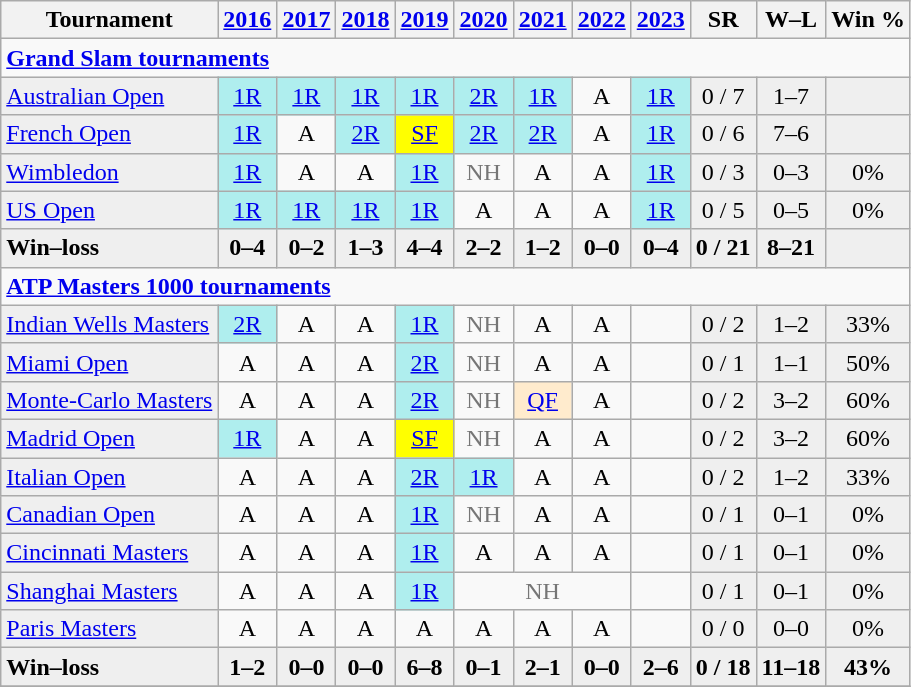<table class=wikitable style=text-align:center>
<tr>
<th>Tournament</th>
<th><a href='#'>2016</a></th>
<th><a href='#'>2017</a></th>
<th><a href='#'>2018</a></th>
<th><a href='#'>2019</a></th>
<th><a href='#'>2020</a></th>
<th><a href='#'>2021</a></th>
<th><a href='#'>2022</a></th>
<th><a href='#'>2023</a></th>
<th>SR</th>
<th>W–L</th>
<th>Win %</th>
</tr>
<tr>
<td colspan="12" align="left"><a href='#'><strong>Grand Slam tournaments</strong></a></td>
</tr>
<tr>
<td bgcolor=#efefef align=left><a href='#'>Australian Open</a></td>
<td bgcolor=afeeee><a href='#'>1R</a></td>
<td bgcolor=afeeee><a href='#'>1R</a></td>
<td bgcolor=afeeee><a href='#'>1R</a></td>
<td bgcolor=afeeee><a href='#'>1R</a></td>
<td bgcolor=afeeee><a href='#'>2R</a></td>
<td bgcolor=afeeee><a href='#'>1R</a></td>
<td>A</td>
<td bgcolor=afeeee><a href='#'>1R</a></td>
<td bgcolor="#efefef">0 / 7</td>
<td bgcolor=#efefef>1–7</td>
<td bgcolor=#efefef></td>
</tr>
<tr>
<td bgcolor=#efefef align=left><a href='#'>French Open</a></td>
<td bgcolor=afeeee><a href='#'>1R</a></td>
<td>A</td>
<td bgcolor=afeeee><a href='#'>2R</a></td>
<td bgcolor=yellow><a href='#'>SF</a></td>
<td bgcolor=afeeee><a href='#'>2R</a></td>
<td bgcolor=afeeee><a href='#'>2R</a></td>
<td>A</td>
<td bgcolor=afeeee><a href='#'>1R</a></td>
<td bgcolor="#efefef">0 / 6</td>
<td bgcolor=#efefef>7–6</td>
<td bgcolor=#efefef></td>
</tr>
<tr>
<td bgcolor=#efefef align=left><a href='#'>Wimbledon</a></td>
<td bgcolor=afeeee><a href='#'>1R</a></td>
<td>A</td>
<td>A</td>
<td bgcolor=afeeee><a href='#'>1R</a></td>
<td style=color:#767676>NH</td>
<td>A</td>
<td>A</td>
<td bgcolor=afeeee><a href='#'>1R</a></td>
<td bgcolor="#efefef">0 / 3</td>
<td bgcolor=#efefef>0–3</td>
<td bgcolor=#efefef>0%</td>
</tr>
<tr>
<td bgcolor=#efefef align=left><a href='#'>US Open</a></td>
<td bgcolor=afeeee><a href='#'>1R</a></td>
<td bgcolor=afeeee><a href='#'>1R</a></td>
<td bgcolor=afeeee><a href='#'>1R</a></td>
<td bgcolor=afeeee><a href='#'>1R</a></td>
<td>A</td>
<td>A</td>
<td>A</td>
<td bgcolor=afeeee><a href='#'>1R</a></td>
<td bgcolor="#efefef">0 / 5</td>
<td bgcolor=#efefef>0–5</td>
<td bgcolor=#efefef>0%</td>
</tr>
<tr style=background:#efefef;font-weight:bold>
<td style=text-align:left>Win–loss</td>
<td>0–4</td>
<td>0–2</td>
<td>1–3</td>
<td>4–4</td>
<td>2–2</td>
<td>1–2</td>
<td>0–0</td>
<td>0–4</td>
<td>0 / 21</td>
<td>8–21</td>
<td></td>
</tr>
<tr>
<td colspan="12" align="left"><strong><a href='#'>ATP Masters 1000 tournaments</a></strong></td>
</tr>
<tr>
<td style=text-align:left;background:#efefef><a href='#'>Indian Wells Masters</a></td>
<td style=background:#afeeee><a href='#'>2R</a></td>
<td>A</td>
<td>A</td>
<td style=background:#afeeee><a href='#'>1R</a></td>
<td style=color:#767676>NH</td>
<td>A</td>
<td>A</td>
<td></td>
<td bgcolor="#efefef">0 / 2</td>
<td bgcolor=#efefef>1–2</td>
<td bgcolor=#efefef>33%</td>
</tr>
<tr>
<td style=text-align:left;background:#efefef><a href='#'>Miami Open</a></td>
<td>A</td>
<td>A</td>
<td>A</td>
<td style=background:#afeeee><a href='#'>2R</a></td>
<td style=color:#767676>NH</td>
<td>A</td>
<td>A</td>
<td></td>
<td bgcolor="#efefef">0 / 1</td>
<td bgcolor=#efefef>1–1</td>
<td bgcolor=#efefef>50%</td>
</tr>
<tr>
<td style=text-align:left;background:#efefef><a href='#'>Monte-Carlo Masters</a></td>
<td>A</td>
<td>A</td>
<td>A</td>
<td style=background:#afeeee><a href='#'>2R</a></td>
<td style=color:#767676>NH</td>
<td bgcolor=ffebcd><a href='#'>QF</a></td>
<td>A</td>
<td></td>
<td bgcolor="#efefef">0 / 2</td>
<td bgcolor=#efefef>3–2</td>
<td bgcolor=#efefef>60%</td>
</tr>
<tr>
<td style=text-align:left;background:#efefef><a href='#'>Madrid Open</a></td>
<td bgcolor=afeeee><a href='#'>1R</a></td>
<td>A</td>
<td>A</td>
<td bgcolor=yellow><a href='#'>SF</a></td>
<td style=color:#767676>NH</td>
<td>A</td>
<td>A</td>
<td></td>
<td bgcolor="#efefef">0 / 2</td>
<td bgcolor=#efefef>3–2</td>
<td bgcolor=#efefef>60%</td>
</tr>
<tr>
<td style=text-align:left;background:#efefef><a href='#'>Italian Open</a></td>
<td>A</td>
<td>A</td>
<td>A</td>
<td bgcolor=afeeee><a href='#'>2R</a></td>
<td bgcolor=afeeee><a href='#'>1R</a></td>
<td>A</td>
<td>A</td>
<td></td>
<td bgcolor="#efefef">0 / 2</td>
<td bgcolor=#efefef>1–2</td>
<td bgcolor=#efefef>33%</td>
</tr>
<tr>
<td style=text-align:left;background:#efefef><a href='#'>Canadian Open</a></td>
<td>A</td>
<td>A</td>
<td>A</td>
<td style=background:#afeeee><a href='#'>1R</a></td>
<td style=color:#767676>NH</td>
<td>A</td>
<td>A</td>
<td></td>
<td bgcolor="#efefef">0 / 1</td>
<td bgcolor=#efefef>0–1</td>
<td bgcolor=#efefef>0%</td>
</tr>
<tr>
<td style=text-align:left;background:#efefef><a href='#'>Cincinnati Masters</a></td>
<td>A</td>
<td>A</td>
<td>A</td>
<td style=background:#afeeee><a href='#'>1R</a></td>
<td>A</td>
<td>A</td>
<td>A</td>
<td></td>
<td bgcolor="#efefef">0 / 1</td>
<td bgcolor=#efefef>0–1</td>
<td bgcolor=#efefef>0%</td>
</tr>
<tr>
<td style=text-align:left;background:#efefef><a href='#'>Shanghai Masters</a></td>
<td>A</td>
<td>A</td>
<td>A</td>
<td style=background:#afeeee><a href='#'>1R</a></td>
<td colspan="3" style="color:#767676">NH</td>
<td></td>
<td bgcolor="#efefef">0 / 1</td>
<td bgcolor=#efefef>0–1</td>
<td bgcolor=#efefef>0%</td>
</tr>
<tr>
<td style=text-align:left;background:#efefef><a href='#'>Paris Masters</a></td>
<td>A</td>
<td>A</td>
<td>A</td>
<td>A</td>
<td>A</td>
<td>A</td>
<td>A</td>
<td></td>
<td bgcolor="#efefef">0 / 0</td>
<td bgcolor=#efefef>0–0</td>
<td bgcolor=#efefef>0%</td>
</tr>
<tr style=font-weight:bold;background:#efefef>
<td style=text-align:left>Win–loss</td>
<td>1–2</td>
<td>0–0</td>
<td>0–0</td>
<td>6–8</td>
<td>0–1</td>
<td>2–1</td>
<td>0–0</td>
<td>2–6</td>
<td bgcolor="#efefef">0 / 18</td>
<td bgcolor=#efefef>11–18</td>
<td bgcolor=#efefef>43%</td>
</tr>
<tr>
</tr>
</table>
